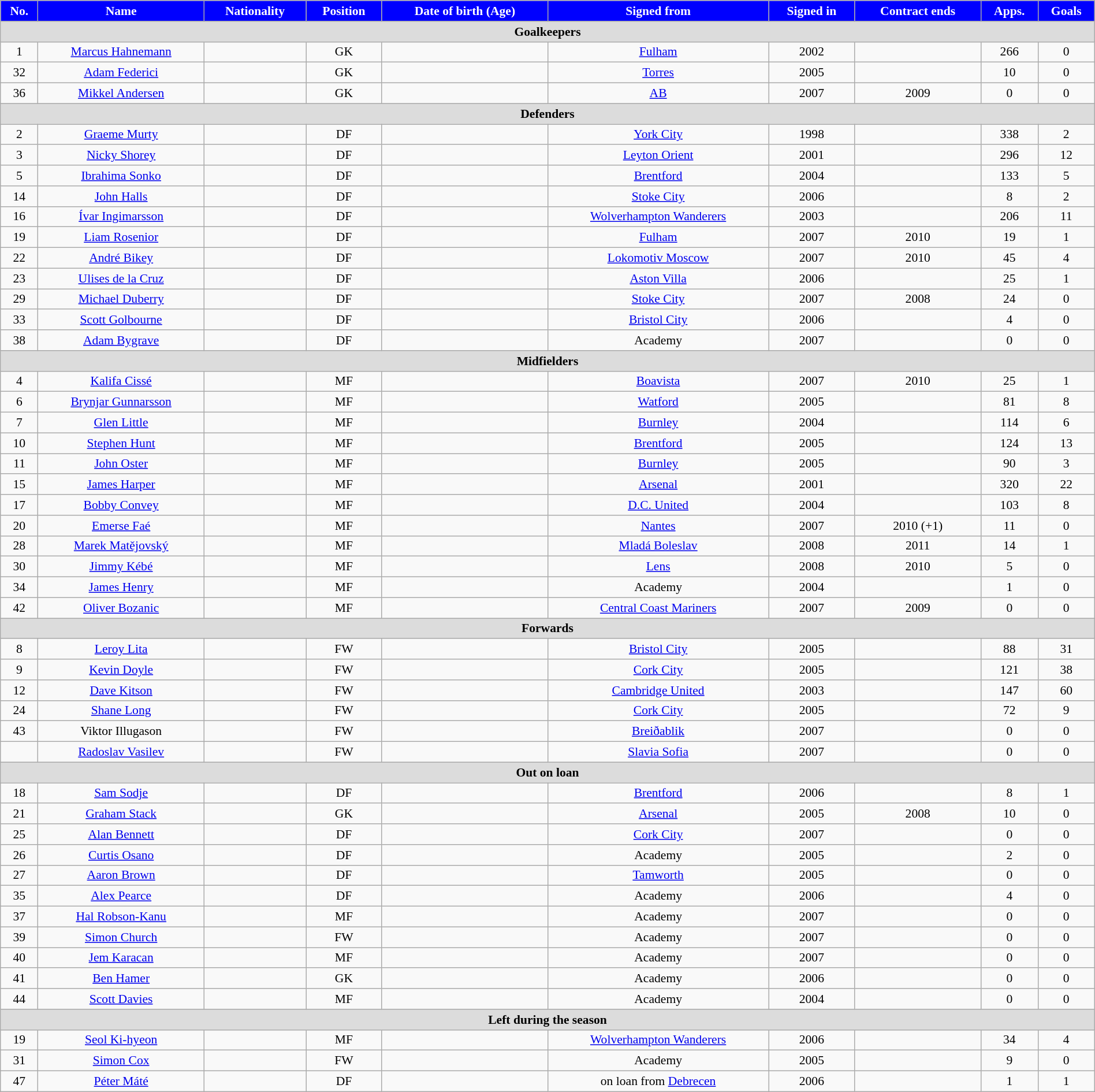<table class="wikitable"  style="text-align:center; font-size:90%; width:100%;">
<tr>
<th style="background:#00f; color:white; text-align:center;">No.</th>
<th style="background:#00f; color:white; text-align:center;">Name</th>
<th style="background:#00f; color:white; text-align:center;">Nationality</th>
<th style="background:#00f; color:white; text-align:center;">Position</th>
<th style="background:#00f; color:white; text-align:center;">Date of birth (Age)</th>
<th style="background:#00f; color:white; text-align:center;">Signed from</th>
<th style="background:#00f; color:white; text-align:center;">Signed in</th>
<th style="background:#00f; color:white; text-align:center;">Contract ends</th>
<th style="background:#00f; color:white; text-align:center;">Apps.</th>
<th style="background:#00f; color:white; text-align:center;">Goals</th>
</tr>
<tr>
<th colspan="11"  style="background:#dcdcdc; text-align:center;">Goalkeepers</th>
</tr>
<tr>
<td>1</td>
<td><a href='#'>Marcus Hahnemann</a></td>
<td></td>
<td>GK</td>
<td></td>
<td><a href='#'>Fulham</a></td>
<td>2002</td>
<td></td>
<td>266</td>
<td>0</td>
</tr>
<tr>
<td>32</td>
<td><a href='#'>Adam Federici</a></td>
<td></td>
<td>GK</td>
<td></td>
<td><a href='#'>Torres</a></td>
<td>2005</td>
<td></td>
<td>10</td>
<td>0</td>
</tr>
<tr>
<td>36</td>
<td><a href='#'>Mikkel Andersen</a></td>
<td></td>
<td>GK</td>
<td></td>
<td><a href='#'>AB</a></td>
<td>2007</td>
<td>2009</td>
<td>0</td>
<td>0</td>
</tr>
<tr>
<th colspan="11"  style="background:#dcdcdc; text-align:center;">Defenders</th>
</tr>
<tr>
<td>2</td>
<td><a href='#'>Graeme Murty</a></td>
<td></td>
<td>DF</td>
<td></td>
<td><a href='#'>York City</a></td>
<td>1998</td>
<td></td>
<td>338</td>
<td>2</td>
</tr>
<tr>
<td>3</td>
<td><a href='#'>Nicky Shorey</a></td>
<td></td>
<td>DF</td>
<td></td>
<td><a href='#'>Leyton Orient</a></td>
<td>2001</td>
<td></td>
<td>296</td>
<td>12</td>
</tr>
<tr>
<td>5</td>
<td><a href='#'>Ibrahima Sonko</a></td>
<td></td>
<td>DF</td>
<td></td>
<td><a href='#'>Brentford</a></td>
<td>2004</td>
<td></td>
<td>133</td>
<td>5</td>
</tr>
<tr>
<td>14</td>
<td><a href='#'>John Halls</a></td>
<td></td>
<td>DF</td>
<td></td>
<td><a href='#'>Stoke City</a></td>
<td>2006</td>
<td></td>
<td>8</td>
<td>2</td>
</tr>
<tr>
<td>16</td>
<td><a href='#'>Ívar Ingimarsson</a></td>
<td></td>
<td>DF</td>
<td></td>
<td><a href='#'>Wolverhampton Wanderers</a></td>
<td>2003</td>
<td></td>
<td>206</td>
<td>11</td>
</tr>
<tr>
<td>19</td>
<td><a href='#'>Liam Rosenior</a></td>
<td></td>
<td>DF</td>
<td></td>
<td><a href='#'>Fulham</a></td>
<td>2007</td>
<td>2010</td>
<td>19</td>
<td>1</td>
</tr>
<tr>
<td>22</td>
<td><a href='#'>André Bikey</a></td>
<td></td>
<td>DF</td>
<td></td>
<td><a href='#'>Lokomotiv Moscow</a></td>
<td>2007 </td>
<td>2010</td>
<td>45</td>
<td>4</td>
</tr>
<tr>
<td>23</td>
<td><a href='#'>Ulises de la Cruz</a></td>
<td></td>
<td>DF</td>
<td></td>
<td><a href='#'>Aston Villa</a></td>
<td>2006</td>
<td></td>
<td>25</td>
<td>1</td>
</tr>
<tr>
<td>29</td>
<td><a href='#'>Michael Duberry</a></td>
<td></td>
<td>DF</td>
<td></td>
<td><a href='#'>Stoke City</a></td>
<td>2007</td>
<td>2008</td>
<td>24</td>
<td>0</td>
</tr>
<tr>
<td>33</td>
<td><a href='#'>Scott Golbourne</a></td>
<td></td>
<td>DF</td>
<td></td>
<td><a href='#'>Bristol City</a></td>
<td>2006</td>
<td></td>
<td>4</td>
<td>0</td>
</tr>
<tr>
<td>38</td>
<td><a href='#'>Adam Bygrave</a></td>
<td></td>
<td>DF</td>
<td></td>
<td>Academy</td>
<td>2007</td>
<td></td>
<td>0</td>
<td>0</td>
</tr>
<tr>
<th colspan="11"  style="background:#dcdcdc; text-align:center;">Midfielders</th>
</tr>
<tr>
<td>4</td>
<td><a href='#'>Kalifa Cissé</a></td>
<td></td>
<td>MF</td>
<td></td>
<td><a href='#'>Boavista</a></td>
<td>2007</td>
<td>2010</td>
<td>25</td>
<td>1</td>
</tr>
<tr>
<td>6</td>
<td><a href='#'>Brynjar Gunnarsson</a></td>
<td></td>
<td>MF</td>
<td></td>
<td><a href='#'>Watford</a></td>
<td>2005</td>
<td></td>
<td>81</td>
<td>8</td>
</tr>
<tr>
<td>7</td>
<td><a href='#'>Glen Little</a></td>
<td></td>
<td>MF</td>
<td></td>
<td><a href='#'>Burnley</a></td>
<td>2004</td>
<td></td>
<td>114</td>
<td>6</td>
</tr>
<tr>
<td>10</td>
<td><a href='#'>Stephen Hunt</a></td>
<td></td>
<td>MF</td>
<td></td>
<td><a href='#'>Brentford</a></td>
<td>2005</td>
<td></td>
<td>124</td>
<td>13</td>
</tr>
<tr>
<td>11</td>
<td><a href='#'>John Oster</a></td>
<td></td>
<td>MF</td>
<td></td>
<td><a href='#'>Burnley</a></td>
<td>2005</td>
<td></td>
<td>90</td>
<td>3</td>
</tr>
<tr>
<td>15</td>
<td><a href='#'>James Harper</a></td>
<td></td>
<td>MF</td>
<td></td>
<td><a href='#'>Arsenal</a></td>
<td>2001</td>
<td></td>
<td>320</td>
<td>22</td>
</tr>
<tr>
<td>17</td>
<td><a href='#'>Bobby Convey</a></td>
<td></td>
<td>MF</td>
<td></td>
<td><a href='#'>D.C. United</a></td>
<td>2004</td>
<td></td>
<td>103</td>
<td>8</td>
</tr>
<tr>
<td>20</td>
<td><a href='#'>Emerse Faé</a></td>
<td></td>
<td>MF</td>
<td></td>
<td><a href='#'>Nantes</a></td>
<td>2007</td>
<td>2010 (+1)</td>
<td>11</td>
<td>0</td>
</tr>
<tr>
<td>28</td>
<td><a href='#'>Marek Matějovský</a></td>
<td></td>
<td>MF</td>
<td></td>
<td><a href='#'>Mladá Boleslav</a></td>
<td>2008</td>
<td>2011</td>
<td>14</td>
<td>1</td>
</tr>
<tr>
<td>30</td>
<td><a href='#'>Jimmy Kébé</a></td>
<td></td>
<td>MF</td>
<td></td>
<td><a href='#'>Lens</a></td>
<td>2008</td>
<td>2010</td>
<td>5</td>
<td>0</td>
</tr>
<tr>
<td>34</td>
<td><a href='#'>James Henry</a></td>
<td></td>
<td>MF</td>
<td></td>
<td>Academy</td>
<td>2004</td>
<td></td>
<td>1</td>
<td>0</td>
</tr>
<tr>
<td>42</td>
<td><a href='#'>Oliver Bozanic</a></td>
<td></td>
<td>MF</td>
<td></td>
<td><a href='#'>Central Coast Mariners</a></td>
<td>2007</td>
<td>2009</td>
<td>0</td>
<td>0</td>
</tr>
<tr>
<th colspan="11"  style="background:#dcdcdc; text-align:center;">Forwards</th>
</tr>
<tr>
<td>8</td>
<td><a href='#'>Leroy Lita</a></td>
<td></td>
<td>FW</td>
<td></td>
<td><a href='#'>Bristol City</a></td>
<td>2005</td>
<td></td>
<td>88</td>
<td>31</td>
</tr>
<tr>
<td>9</td>
<td><a href='#'>Kevin Doyle</a></td>
<td></td>
<td>FW</td>
<td></td>
<td><a href='#'>Cork City</a></td>
<td>2005</td>
<td></td>
<td>121</td>
<td>38</td>
</tr>
<tr>
<td>12</td>
<td><a href='#'>Dave Kitson</a></td>
<td></td>
<td>FW</td>
<td></td>
<td><a href='#'>Cambridge United</a></td>
<td>2003</td>
<td></td>
<td>147</td>
<td>60</td>
</tr>
<tr>
<td>24</td>
<td><a href='#'>Shane Long</a></td>
<td></td>
<td>FW</td>
<td></td>
<td><a href='#'>Cork City</a></td>
<td>2005</td>
<td></td>
<td>72</td>
<td>9</td>
</tr>
<tr>
<td>43</td>
<td>Viktor Illugason</td>
<td></td>
<td>FW</td>
<td></td>
<td><a href='#'>Breiðablik</a></td>
<td>2007</td>
<td></td>
<td>0</td>
<td>0</td>
</tr>
<tr>
<td></td>
<td><a href='#'>Radoslav Vasilev</a></td>
<td></td>
<td>FW</td>
<td></td>
<td><a href='#'>Slavia Sofia</a></td>
<td>2007</td>
<td></td>
<td>0</td>
<td>0</td>
</tr>
<tr>
<th colspan="11"  style="background:#dcdcdc; text-align:center;">Out on loan</th>
</tr>
<tr>
<td>18</td>
<td><a href='#'>Sam Sodje</a></td>
<td></td>
<td>DF</td>
<td></td>
<td><a href='#'>Brentford</a></td>
<td>2006</td>
<td></td>
<td>8</td>
<td>1</td>
</tr>
<tr>
<td>21</td>
<td><a href='#'>Graham Stack</a></td>
<td></td>
<td>GK</td>
<td></td>
<td><a href='#'>Arsenal</a></td>
<td>2005</td>
<td>2008</td>
<td>10</td>
<td>0</td>
</tr>
<tr>
<td>25</td>
<td><a href='#'>Alan Bennett</a></td>
<td></td>
<td>DF</td>
<td></td>
<td><a href='#'>Cork City</a></td>
<td>2007</td>
<td></td>
<td>0</td>
<td>0</td>
</tr>
<tr>
<td>26</td>
<td><a href='#'>Curtis Osano</a></td>
<td></td>
<td>DF</td>
<td></td>
<td>Academy</td>
<td>2005</td>
<td></td>
<td>2</td>
<td>0</td>
</tr>
<tr>
<td>27</td>
<td><a href='#'>Aaron Brown</a></td>
<td></td>
<td>DF</td>
<td></td>
<td><a href='#'>Tamworth</a></td>
<td>2005</td>
<td></td>
<td>0</td>
<td>0</td>
</tr>
<tr>
<td>35</td>
<td><a href='#'>Alex Pearce</a></td>
<td></td>
<td>DF</td>
<td></td>
<td>Academy</td>
<td>2006</td>
<td></td>
<td>4</td>
<td>0</td>
</tr>
<tr>
<td>37</td>
<td><a href='#'>Hal Robson-Kanu</a></td>
<td></td>
<td>MF</td>
<td></td>
<td>Academy</td>
<td>2007</td>
<td></td>
<td>0</td>
<td>0</td>
</tr>
<tr>
<td>39</td>
<td><a href='#'>Simon Church</a></td>
<td></td>
<td>FW</td>
<td></td>
<td>Academy</td>
<td>2007</td>
<td></td>
<td>0</td>
<td>0</td>
</tr>
<tr>
<td>40</td>
<td><a href='#'>Jem Karacan</a></td>
<td></td>
<td>MF</td>
<td></td>
<td>Academy</td>
<td>2007</td>
<td></td>
<td>0</td>
<td>0</td>
</tr>
<tr>
<td>41</td>
<td><a href='#'>Ben Hamer</a></td>
<td></td>
<td>GK</td>
<td></td>
<td>Academy</td>
<td>2006</td>
<td></td>
<td>0</td>
<td>0</td>
</tr>
<tr>
<td>44</td>
<td><a href='#'>Scott Davies</a></td>
<td></td>
<td>MF</td>
<td></td>
<td>Academy</td>
<td>2004</td>
<td></td>
<td>0</td>
<td>0</td>
</tr>
<tr>
<th colspan="11"  style="background:#dcdcdc; text-align:center;">Left during the season</th>
</tr>
<tr>
<td>19</td>
<td><a href='#'>Seol Ki-hyeon</a></td>
<td></td>
<td>MF</td>
<td></td>
<td><a href='#'>Wolverhampton Wanderers</a></td>
<td>2006</td>
<td></td>
<td>34</td>
<td>4</td>
</tr>
<tr>
<td>31</td>
<td><a href='#'>Simon Cox</a></td>
<td></td>
<td>FW</td>
<td></td>
<td>Academy</td>
<td>2005</td>
<td></td>
<td>9</td>
<td>0</td>
</tr>
<tr>
<td>47</td>
<td><a href='#'>Péter Máté</a></td>
<td></td>
<td>DF</td>
<td></td>
<td>on loan from <a href='#'>Debrecen</a></td>
<td>2006</td>
<td></td>
<td>1</td>
<td>1</td>
</tr>
</table>
